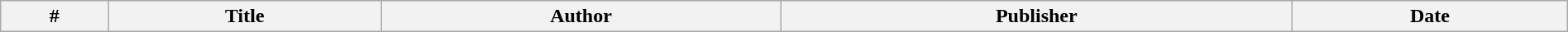<table class="wikitable" style="width:100%; margin:auto;">
<tr>
<th>#</th>
<th>Title</th>
<th>Author</th>
<th>Publisher</th>
<th>Date<br>










</th>
</tr>
</table>
